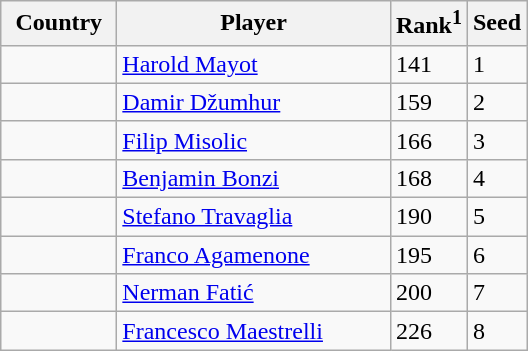<table class="sortable wikitable">
<tr>
<th width="70">Country</th>
<th width="175">Player</th>
<th>Rank<sup>1</sup></th>
<th>Seed</th>
</tr>
<tr>
<td></td>
<td><a href='#'>Harold Mayot</a></td>
<td>141</td>
<td>1</td>
</tr>
<tr>
<td></td>
<td><a href='#'>Damir Džumhur</a></td>
<td>159</td>
<td>2</td>
</tr>
<tr>
<td></td>
<td><a href='#'>Filip Misolic</a></td>
<td>166</td>
<td>3</td>
</tr>
<tr>
<td></td>
<td><a href='#'>Benjamin Bonzi</a></td>
<td>168</td>
<td>4</td>
</tr>
<tr>
<td></td>
<td><a href='#'>Stefano Travaglia</a></td>
<td>190</td>
<td>5</td>
</tr>
<tr>
<td></td>
<td><a href='#'>Franco Agamenone</a></td>
<td>195</td>
<td>6</td>
</tr>
<tr>
<td></td>
<td><a href='#'>Nerman Fatić</a></td>
<td>200</td>
<td>7</td>
</tr>
<tr>
<td></td>
<td><a href='#'>Francesco Maestrelli</a></td>
<td>226</td>
<td>8</td>
</tr>
</table>
